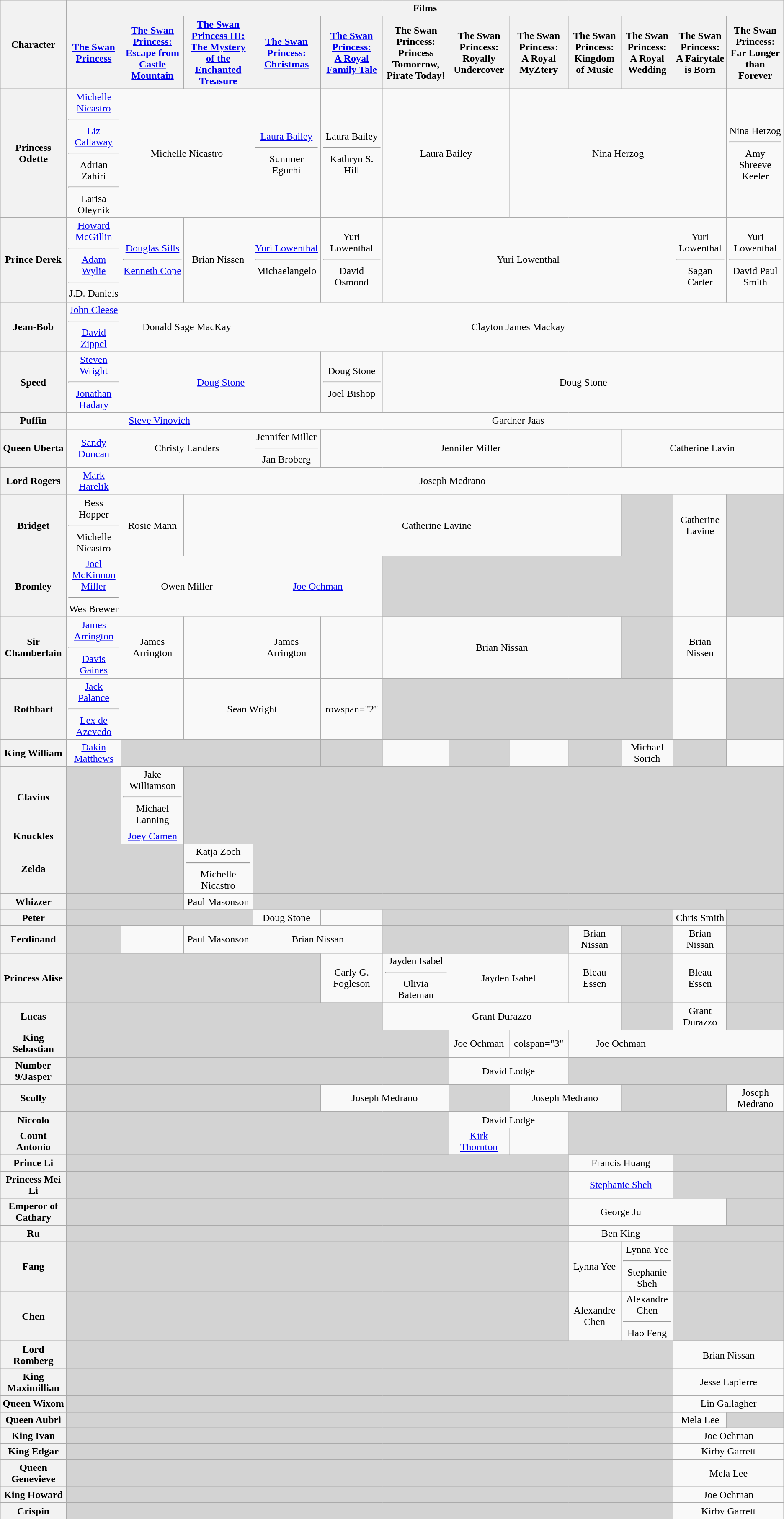<table class="wikitable" style="text-align:center;">
<tr>
<th rowspan="2">Character</th>
<th colspan="12">Films</th>
</tr>
<tr>
<th><a href='#'>The Swan Princess</a></th>
<th><a href='#'>The Swan Princess:<br>Escape from Castle Mountain</a></th>
<th><a href='#'>The Swan Princess III:<br>The Mystery of the Enchanted Treasure</a></th>
<th><a href='#'>The Swan Princess:<br>Christmas</a></th>
<th><a href='#'>The Swan Princess:<br>A Royal Family Tale</a></th>
<th>The Swan Princess:<br>Princess Tomorrow, Pirate Today!</th>
<th>The Swan Princess:<br>Royally Undercover</th>
<th>The Swan Princess:<br>A Royal MyZtery</th>
<th>The Swan Princess:<br>Kingdom of Music</th>
<th>The Swan Princess:<br>A Royal Wedding</th>
<th>The Swan Princess:<br>A Fairytale is Born</th>
<th>The Swan Princess:<br>Far Longer than Forever</th>
</tr>
<tr>
<th>Princess Odette</th>
<td><a href='#'>Michelle Nicastro</a><hr><a href='#'>Liz Callaway</a><hr>Adrian Zahiri<hr>Larisa Oleynik</td>
<td colspan="2">Michelle Nicastro</td>
<td><a href='#'>Laura Bailey</a><hr>Summer Eguchi</td>
<td>Laura Bailey<hr>Kathryn S. Hill</td>
<td colspan="2">Laura Bailey</td>
<td colspan="4">Nina Herzog</td>
<td>Nina Herzog<hr>Amy Shreeve Keeler</td>
</tr>
<tr>
<th>Prince Derek</th>
<td><a href='#'>Howard McGillin</a><hr><a href='#'>Adam Wylie</a><hr> J.D. Daniels</td>
<td><a href='#'>Douglas Sills</a><hr><a href='#'>Kenneth Cope</a></td>
<td>Brian Nissen</td>
<td><a href='#'>Yuri Lowenthal</a><hr>Michaelangelo</td>
<td>Yuri Lowenthal<hr>David Osmond</td>
<td colspan="5">Yuri Lowenthal</td>
<td>Yuri Lowenthal<hr>Sagan Carter</td>
<td>Yuri Lowenthal<hr>David Paul Smith</td>
</tr>
<tr>
<th>Jean-Bob</th>
<td><a href='#'>John Cleese</a><hr><a href='#'>David Zippel</a></td>
<td colspan="2">Donald Sage MacKay</td>
<td colspan="9">Clayton James Mackay</td>
</tr>
<tr>
<th>Speed</th>
<td><a href='#'>Steven Wright</a><hr><a href='#'>Jonathan Hadary</a></td>
<td colspan="3"><a href='#'>Doug Stone</a></td>
<td>Doug Stone<hr>Joel Bishop</td>
<td colspan="7">Doug Stone</td>
</tr>
<tr>
<th>Puffin</th>
<td colspan="3"><a href='#'>Steve Vinovich</a></td>
<td colspan="9">Gardner Jaas</td>
</tr>
<tr>
<th>Queen Uberta</th>
<td><a href='#'>Sandy Duncan</a></td>
<td colspan="2">Christy Landers</td>
<td>Jennifer Miller<hr>Jan Broberg</td>
<td colspan="5">Jennifer Miller</td>
<td colspan="3">Catherine Lavin</td>
</tr>
<tr>
<th>Lord Rogers</th>
<td><a href='#'>Mark Harelik</a></td>
<td colspan="11">Joseph Medrano</td>
</tr>
<tr>
<th>Bridget</th>
<td>Bess Hopper<hr>Michelle Nicastro</td>
<td>Rosie Mann</td>
<td></td>
<td colspan="6">Catherine Lavine</td>
<td colspan="1" style="background:lightgrey;"></td>
<td>Catherine Lavine</td>
<td colspan="1" style="background:lightgrey;"></td>
</tr>
<tr>
<th>Bromley</th>
<td><a href='#'>Joel McKinnon Miller</a><hr>Wes Brewer</td>
<td colspan="2">Owen Miller</td>
<td colspan="2"><a href='#'>Joe Ochman</a></td>
<td colspan="5" style="background:lightgrey;"></td>
<td></td>
<td colspan="1" style="background:lightgrey;"></td>
</tr>
<tr>
<th>Sir Chamberlain</th>
<td><a href='#'>James Arrington</a><hr><a href='#'>Davis Gaines</a></td>
<td>James Arrington</td>
<td></td>
<td>James Arrington</td>
<td></td>
<td colspan="4">Brian Nissan</td>
<td colspan="1" style="background:lightgrey;"></td>
<td>Brian Nissen</td>
<td></td>
</tr>
<tr>
<th>Rothbart</th>
<td><a href='#'>Jack Palance</a><hr><a href='#'>Lex de Azevedo</a></td>
<td></td>
<td colspan="2">Sean Wright</td>
<td>rowspan="2" </td>
<td colspan="5" style="background:lightgrey;"></td>
<td></td>
<td colspan="1" style="background:lightgrey;"></td>
</tr>
<tr>
<th>King William</th>
<td><a href='#'>Dakin Matthews</a></td>
<td colspan="3" style="background:lightgrey;"></td>
<td style="background:lightgrey;"></td>
<td></td>
<td colspan="1" style="background:lightgrey;"></td>
<td></td>
<td colspan="1" style="background:lightgrey;"></td>
<td>Michael Sorich</td>
<td colspan="1" style="background:lightgrey;"></td>
</tr>
<tr>
<th>Clavius</th>
<td colspan="1" style="background:lightgrey;"></td>
<td>Jake Williamson<hr>Michael Lanning</td>
<td colspan="10" style="background:lightgrey;"></td>
</tr>
<tr>
<th>Knuckles</th>
<td colspan="1" style="background:lightgrey;"></td>
<td><a href='#'>Joey Camen</a></td>
<td colspan="10" style="background:lightgrey;"></td>
</tr>
<tr>
<th>Zelda</th>
<td colspan="2" style="background:lightgrey;"></td>
<td>Katja Zoch<hr>Michelle Nicastro</td>
<td colspan="9" style="background:lightgrey;"></td>
</tr>
<tr>
<th>Whizzer</th>
<td colspan="2" style="background:lightgrey;"></td>
<td>Paul Masonson</td>
<td colspan="9" style="background:lightgrey;"></td>
</tr>
<tr>
<th>Peter</th>
<td colspan="3" style="background:lightgrey;"></td>
<td>Doug Stone</td>
<td></td>
<td colspan="5" style="background:lightgrey;"></td>
<td>Chris Smith</td>
<td colspan="1" style="background:lightgrey;"></td>
</tr>
<tr>
<th>Ferdinand</th>
<td colspan="1" style="background:lightgrey;"></td>
<td></td>
<td>Paul Masonson</td>
<td colspan="2">Brian Nissan</td>
<td colspan="3" style="background:lightgrey;"></td>
<td>Brian Nissan</td>
<td colspan="1" style="background:lightgrey;"></td>
<td>Brian Nissan</td>
<td colspan="1" style="background:lightgrey;"></td>
</tr>
<tr>
<th>Princess Alise</th>
<td colspan="4" style="background:lightgrey;"></td>
<td>Carly G. Fogleson</td>
<td>Jayden Isabel<hr>Olivia Bateman</td>
<td colspan="2">Jayden Isabel</td>
<td>Bleau Essen</td>
<td colspan="1" style="background:lightgrey;"></td>
<td>Bleau Essen</td>
<td colspan="1" style="background:lightgrey;"></td>
</tr>
<tr>
<th>Lucas</th>
<td colspan="5" style="background:lightgrey;"></td>
<td colspan="4">Grant Durazzo</td>
<td colspan="1" style="background:lightgrey;"></td>
<td>Grant Durazzo</td>
<td colspan="1" style="background:lightgrey;"></td>
</tr>
<tr>
<th>King Sebastian</th>
<td colspan="6" style="background:lightgrey;"></td>
<td>Joe Ochman</td>
<td>colspan="3" </td>
<td colspan="2">Joe Ochman</td>
</tr>
<tr>
<th>Number 9/Jasper</th>
<td colspan="6" style="background:lightgrey;"></td>
<td colspan="2">David Lodge</td>
<td colspan="4" style="background:lightgrey;"></td>
</tr>
<tr>
<th>Scully</th>
<td colspan="4" style="background:lightgrey;"></td>
<td colspan="2">Joseph Medrano</td>
<td colspan="1" style="background:lightgrey;"></td>
<td colspan="2">Joseph Medrano</td>
<td colspan="2" style="background:lightgrey;"></td>
<td>Joseph Medrano</td>
</tr>
<tr>
<th>Niccolo</th>
<td colspan="6" style="background:lightgrey;"></td>
<td colspan="2">David Lodge</td>
<td colspan="4" style="background:lightgrey;"></td>
</tr>
<tr>
<th>Count Antonio</th>
<td colspan="6" style="background:lightgrey;"></td>
<td colspan="1"><a href='#'>Kirk Thornton</a></td>
<td></td>
<td colspan="4" style="background:lightgrey;"></td>
</tr>
<tr>
<th>Prince Li</th>
<td colspan="8" style="background:lightgrey;"></td>
<td colspan="2">Francis Huang</td>
<td colspan="2" style="background:lightgrey;"></td>
</tr>
<tr>
<th>Princess Mei Li</th>
<td colspan="8" style="background:lightgrey;"></td>
<td colspan="2"><a href='#'>Stephanie Sheh</a></td>
<td colspan="2" style="background:lightgrey;"></td>
</tr>
<tr>
<th>Emperor of Cathary</th>
<td colspan="8" style="background:lightgrey;"></td>
<td colspan="2">George Ju</td>
<td></td>
<td colspan="1" style="background:lightgrey;"></td>
</tr>
<tr>
<th>Ru</th>
<td colspan="8" style="background:lightgrey;"></td>
<td colspan="2">Ben King</td>
<td colspan="2" style="background:lightgrey;"></td>
</tr>
<tr>
<th>Fang</th>
<td colspan="8" style="background:lightgrey;"></td>
<td>Lynna Yee</td>
<td>Lynna Yee<hr>Stephanie Sheh</td>
<td colspan="2" style="background:lightgrey;"></td>
</tr>
<tr>
<th>Chen</th>
<td colspan="8" style="background:lightgrey;"></td>
<td>Alexandre Chen</td>
<td>Alexandre Chen<hr>Hao Feng</td>
<td colspan="2" style="background:lightgrey;"></td>
</tr>
<tr>
<th>Lord Romberg</th>
<td colspan="10" style="background:lightgrey;"></td>
<td colspan="2">Brian Nissan</td>
</tr>
<tr>
<th>King Maximillian</th>
<td colspan="10" style="background:lightgrey;"></td>
<td colspan="2">Jesse Lapierre</td>
</tr>
<tr>
<th>Queen Wixom</th>
<td colspan="10" style="background:lightgrey;"></td>
<td colspan="2">Lin Gallagher</td>
</tr>
<tr>
<th>Queen Aubri</th>
<td colspan="10" style="background:lightgrey;"></td>
<td>Mela Lee</td>
<td colspan="1" style="background:lightgrey;"></td>
</tr>
<tr>
<th>King Ivan</th>
<td colspan="10" style="background:lightgrey;"></td>
<td colspan="2">Joe Ochman</td>
</tr>
<tr>
<th>King Edgar</th>
<td colspan="10" style="background:lightgrey;"></td>
<td colspan="2">Kirby Garrett</td>
</tr>
<tr>
<th>Queen Genevieve</th>
<td colspan="10" style="background:lightgrey;"></td>
<td colspan="2">Mela Lee</td>
</tr>
<tr>
<th>King Howard</th>
<td colspan="10" style="background:lightgrey;"></td>
<td colspan="2">Joe Ochman</td>
</tr>
<tr>
<th>Crispin</th>
<td colspan="10" style="background:lightgrey;"></td>
<td colspan="2">Kirby Garrett</td>
</tr>
<tr>
</tr>
</table>
